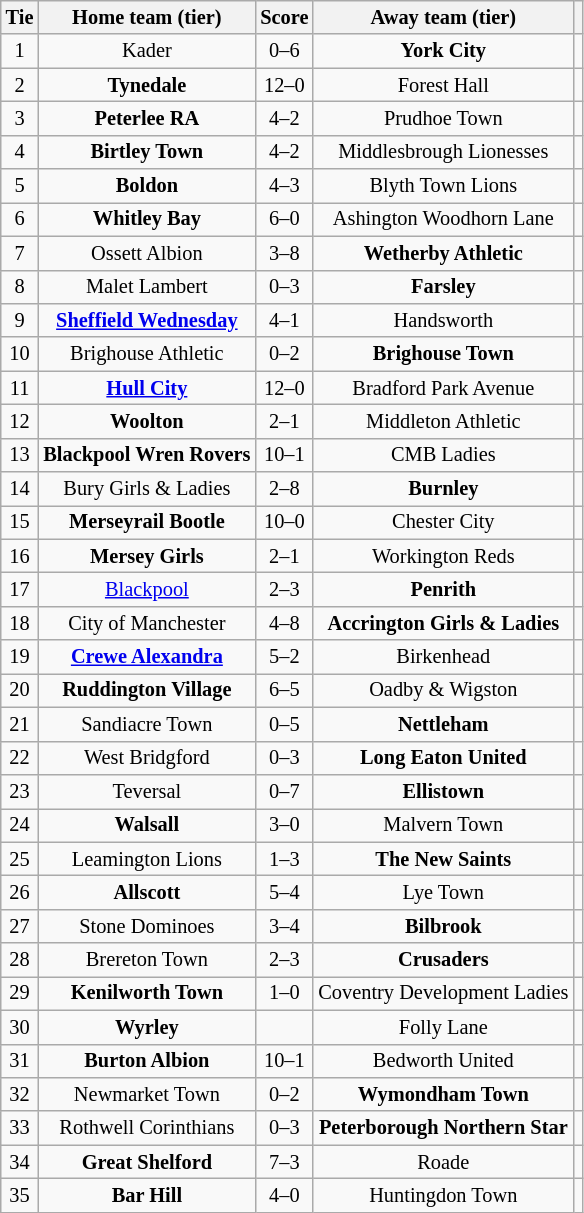<table class="wikitable" style="text-align:center; font-size:85%">
<tr>
<th>Tie</th>
<th>Home team (tier)</th>
<th>Score</th>
<th>Away team (tier)</th>
<th></th>
</tr>
<tr>
<td style="text-align:center;">1</td>
<td>Kader</td>
<td style="text-align:center;">0–6</td>
<td><strong>York City</strong></td>
<td></td>
</tr>
<tr>
<td style="text-align:center;">2</td>
<td><strong>Tynedale</strong></td>
<td style="text-align:center;">12–0</td>
<td>Forest Hall</td>
<td></td>
</tr>
<tr>
<td style="text-align:center;">3</td>
<td><strong>Peterlee RA</strong></td>
<td style="text-align:center;">4–2</td>
<td>Prudhoe Town</td>
<td></td>
</tr>
<tr>
<td style="text-align:center;">4</td>
<td><strong>Birtley Town</strong></td>
<td style="text-align:center;">4–2</td>
<td>Middlesbrough Lionesses</td>
<td></td>
</tr>
<tr>
<td style="text-align:center;">5</td>
<td><strong>Boldon</strong></td>
<td style="text-align:center;">4–3</td>
<td>Blyth Town Lions</td>
<td></td>
</tr>
<tr>
<td style="text-align:center;">6</td>
<td><strong>Whitley Bay</strong></td>
<td style="text-align:center;">6–0</td>
<td>Ashington Woodhorn Lane</td>
<td></td>
</tr>
<tr>
<td style="text-align:center;">7</td>
<td>Ossett Albion</td>
<td style="text-align:center;">3–8 </td>
<td><strong>Wetherby Athletic</strong></td>
<td></td>
</tr>
<tr>
<td style="text-align:center;">8</td>
<td>Malet Lambert</td>
<td style="text-align:center;">0–3</td>
<td><strong>Farsley</strong></td>
<td></td>
</tr>
<tr>
<td style="text-align:center;">9</td>
<td><strong><a href='#'>Sheffield Wednesday</a></strong></td>
<td style="text-align:center;">4–1</td>
<td>Handsworth</td>
<td></td>
</tr>
<tr>
<td style="text-align:center;">10</td>
<td>Brighouse Athletic</td>
<td style="text-align:center;">0–2</td>
<td><strong>Brighouse Town</strong></td>
<td></td>
</tr>
<tr>
<td style="text-align:center;">11</td>
<td><strong><a href='#'>Hull City</a> </strong></td>
<td style="text-align:center;">12–0</td>
<td>Bradford Park Avenue</td>
<td></td>
</tr>
<tr>
<td style="text-align:center;">12</td>
<td><strong>Woolton</strong></td>
<td style="text-align:center;">2–1</td>
<td>Middleton Athletic</td>
<td></td>
</tr>
<tr>
<td style="text-align:center;">13</td>
<td><strong>Blackpool Wren Rovers</strong></td>
<td style="text-align:center;">10–1</td>
<td>CMB Ladies</td>
<td></td>
</tr>
<tr>
<td style="text-align:center;">14</td>
<td>Bury Girls & Ladies</td>
<td style="text-align:center;">2–8</td>
<td><strong>Burnley</strong></td>
<td></td>
</tr>
<tr>
<td style="text-align:center;">15</td>
<td><strong>Merseyrail Bootle</strong></td>
<td style="text-align:center;">10–0</td>
<td>Chester City</td>
<td></td>
</tr>
<tr>
<td style="text-align:center;">16</td>
<td><strong>Mersey Girls</strong></td>
<td style="text-align:center;">2–1</td>
<td>Workington Reds</td>
<td></td>
</tr>
<tr>
<td style="text-align:center;">17</td>
<td><a href='#'>Blackpool</a></td>
<td style="text-align:center;">2–3 </td>
<td><strong>Penrith</strong></td>
<td></td>
</tr>
<tr>
<td style="text-align:center;">18</td>
<td>City of Manchester</td>
<td style="text-align:center;">4–8</td>
<td><strong>Accrington Girls & Ladies</strong></td>
<td></td>
</tr>
<tr>
<td style="text-align:center;">19</td>
<td><strong><a href='#'>Crewe Alexandra</a></strong></td>
<td style="text-align:center;">5–2</td>
<td>Birkenhead</td>
<td></td>
</tr>
<tr>
<td style="text-align:center;">20</td>
<td><strong>Ruddington Village</strong></td>
<td style="text-align:center;">6–5</td>
<td>Oadby & Wigston</td>
<td></td>
</tr>
<tr>
<td style="text-align:center;">21</td>
<td>Sandiacre Town</td>
<td style="text-align:center;">0–5</td>
<td><strong>Nettleham </strong></td>
<td></td>
</tr>
<tr>
<td style="text-align:center;">22</td>
<td>West Bridgford</td>
<td style="text-align:center;">0–3</td>
<td><strong>Long Eaton United</strong></td>
<td></td>
</tr>
<tr>
<td style="text-align:center;">23</td>
<td>Teversal</td>
<td style="text-align:center;">0–7</td>
<td><strong>Ellistown</strong></td>
<td></td>
</tr>
<tr>
<td style="text-align:center;">24</td>
<td><strong>Walsall</strong></td>
<td style="text-align:center;">3–0</td>
<td>Malvern Town</td>
<td></td>
</tr>
<tr>
<td style="text-align:center;">25</td>
<td>Leamington Lions</td>
<td style="text-align:center;">1–3</td>
<td><strong>The New Saints</strong></td>
<td></td>
</tr>
<tr>
<td style="text-align:center;">26</td>
<td><strong>Allscott</strong></td>
<td style="text-align:center;">5–4 </td>
<td>Lye Town</td>
<td></td>
</tr>
<tr>
<td style="text-align:center;">27</td>
<td>Stone Dominoes</td>
<td style="text-align:center;">3–4</td>
<td><strong>Bilbrook</strong></td>
<td></td>
</tr>
<tr>
<td style="text-align:center;">28</td>
<td>Brereton Town</td>
<td style="text-align:center;">2–3</td>
<td><strong>Crusaders</strong></td>
<td></td>
</tr>
<tr>
<td style="text-align:center;">29</td>
<td><strong>Kenilworth Town</strong></td>
<td style="text-align:center;">1–0</td>
<td>Coventry Development Ladies</td>
<td></td>
</tr>
<tr>
<td style="text-align:center;">30</td>
<td><strong>Wyrley</strong></td>
<td style="text-align:center;"></td>
<td>Folly Lane</td>
<td></td>
</tr>
<tr>
<td style="text-align:center;">31</td>
<td><strong>Burton Albion</strong></td>
<td style="text-align:center;">10–1</td>
<td>Bedworth United</td>
<td></td>
</tr>
<tr>
<td style="text-align:center;">32</td>
<td>Newmarket Town</td>
<td style="text-align:center;">0–2</td>
<td><strong>Wymondham Town</strong></td>
<td></td>
</tr>
<tr>
<td style="text-align:center;">33</td>
<td>Rothwell Corinthians</td>
<td style="text-align:center;">0–3</td>
<td><strong>Peterborough Northern Star</strong></td>
<td></td>
</tr>
<tr>
<td style="text-align:center;">34</td>
<td><strong>Great Shelford</strong></td>
<td style="text-align:center;">7–3</td>
<td>Roade</td>
<td></td>
</tr>
<tr>
<td style="text-align:center;">35</td>
<td><strong>Bar Hill</strong></td>
<td style="text-align:center;">4–0</td>
<td>Huntingdon Town</td>
<td></td>
</tr>
</table>
